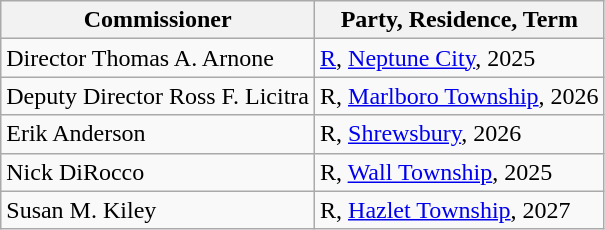<table class="wikitable sortable">
<tr>
<th>Commissioner</th>
<th>Party, Residence, Term</th>
</tr>
<tr>
<td>Director Thomas A. Arnone</td>
<td><a href='#'>R</a>, <a href='#'>Neptune City</a>, 2025</td>
</tr>
<tr>
<td>Deputy Director Ross F. Licitra</td>
<td>R, <a href='#'>Marlboro Township</a>, 2026</td>
</tr>
<tr>
<td>Erik Anderson</td>
<td>R, <a href='#'>Shrewsbury</a>, 2026</td>
</tr>
<tr>
<td>Nick DiRocco</td>
<td>R, <a href='#'>Wall Township</a>, 2025</td>
</tr>
<tr>
<td>Susan M. Kiley</td>
<td>R, <a href='#'>Hazlet Township</a>, 2027</td>
</tr>
</table>
